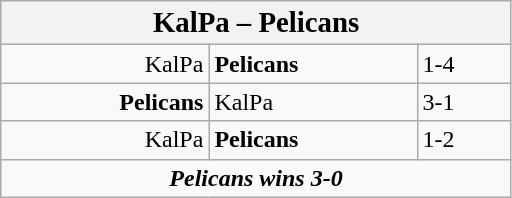<table class="wikitable">
<tr>
<th width="333" bgcolor="#DDDDDD" colspan="3"><big>KalPa – Pelicans</big></th>
</tr>
<tr>
<td align="right">KalPa</td>
<td><strong>Pelicans</strong></td>
<td>1-4</td>
</tr>
<tr>
<td align="right"><strong>Pelicans</strong></td>
<td>KalPa</td>
<td>3-1</td>
</tr>
<tr>
<td align="right">KalPa</td>
<td><strong>Pelicans</strong></td>
<td>1-2</td>
</tr>
<tr align="center">
<td colspan="3"><strong><em>Pelicans wins 3-0</em></strong></td>
</tr>
</table>
